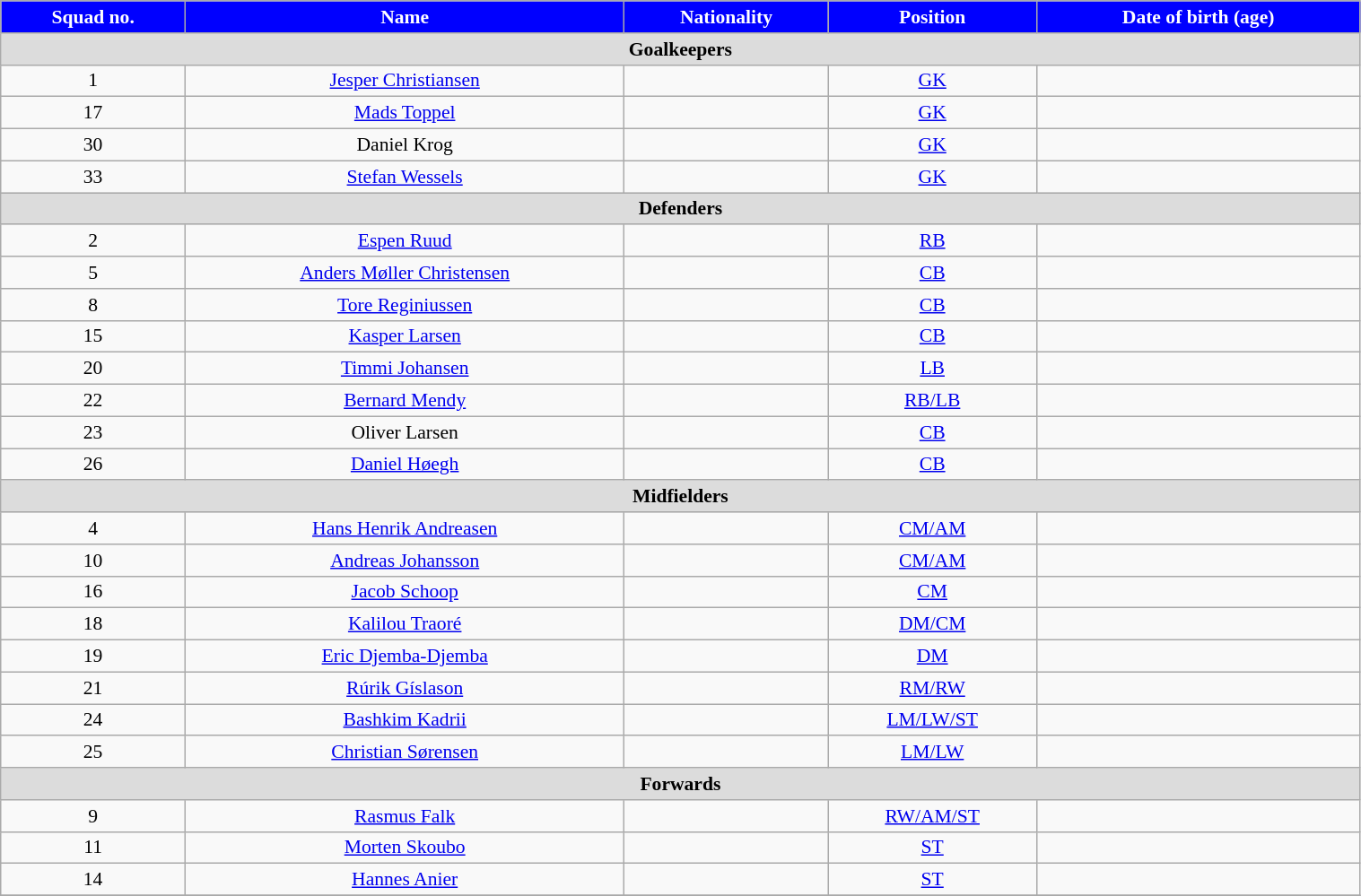<table class="wikitable" style="text-align:center; font-size:90%; width:80%">
<tr>
<th style="background:#0000ff; color:white; text-align:center">Squad no.</th>
<th style="background:#0000ff; color:white; text-align:center">Name</th>
<th style="background:#0000ff; color:white; text-align:center">Nationality</th>
<th style="background:#0000ff; color:white; text-align:center">Position</th>
<th style="background:#0000ff; color:white; text-align:center">Date of birth (age)</th>
</tr>
<tr>
<th colspan="6" style="background:#dcdcdc; text-align:center">Goalkeepers</th>
</tr>
<tr>
<td>1</td>
<td><a href='#'>Jesper Christiansen</a></td>
<td></td>
<td><a href='#'>GK</a></td>
<td></td>
</tr>
<tr>
<td>17</td>
<td><a href='#'>Mads Toppel</a></td>
<td></td>
<td><a href='#'>GK</a></td>
<td></td>
</tr>
<tr>
<td>30</td>
<td>Daniel Krog</td>
<td></td>
<td><a href='#'>GK</a></td>
<td></td>
</tr>
<tr>
<td>33</td>
<td><a href='#'>Stefan Wessels</a></td>
<td></td>
<td><a href='#'>GK</a></td>
<td></td>
</tr>
<tr>
<th colspan="6" style="background:#dcdcdc; text-align:center">Defenders</th>
</tr>
<tr>
<td>2</td>
<td><a href='#'>Espen Ruud</a></td>
<td></td>
<td><a href='#'>RB</a></td>
<td></td>
</tr>
<tr>
<td>5</td>
<td><a href='#'>Anders Møller Christensen</a></td>
<td></td>
<td><a href='#'>CB</a></td>
<td></td>
</tr>
<tr>
<td>8</td>
<td><a href='#'>Tore Reginiussen</a></td>
<td></td>
<td><a href='#'>CB</a></td>
<td></td>
</tr>
<tr>
<td>15</td>
<td><a href='#'>Kasper Larsen</a></td>
<td></td>
<td><a href='#'>CB</a></td>
<td></td>
</tr>
<tr>
<td>20</td>
<td><a href='#'>Timmi Johansen</a></td>
<td></td>
<td><a href='#'>LB</a></td>
<td></td>
</tr>
<tr>
<td>22</td>
<td><a href='#'>Bernard Mendy</a></td>
<td></td>
<td><a href='#'>RB/LB</a></td>
<td></td>
</tr>
<tr>
<td>23</td>
<td>Oliver Larsen</td>
<td></td>
<td><a href='#'>CB</a></td>
<td></td>
</tr>
<tr>
<td>26</td>
<td><a href='#'>Daniel Høegh</a></td>
<td></td>
<td><a href='#'>CB</a></td>
<td></td>
</tr>
<tr>
<th colspan="6" style="background:#dcdcdc; text-align:center">Midfielders</th>
</tr>
<tr>
<td>4</td>
<td><a href='#'>Hans Henrik Andreasen</a></td>
<td></td>
<td><a href='#'>CM/AM</a></td>
<td></td>
</tr>
<tr>
<td>10</td>
<td><a href='#'>Andreas Johansson</a></td>
<td></td>
<td><a href='#'>CM/AM</a></td>
<td></td>
</tr>
<tr>
<td>16</td>
<td><a href='#'>Jacob Schoop</a></td>
<td></td>
<td><a href='#'>CM</a></td>
<td></td>
</tr>
<tr>
<td>18</td>
<td><a href='#'>Kalilou Traoré</a></td>
<td></td>
<td><a href='#'>DM/CM</a></td>
<td></td>
</tr>
<tr>
<td>19</td>
<td><a href='#'>Eric Djemba-Djemba</a></td>
<td></td>
<td><a href='#'>DM</a></td>
<td></td>
</tr>
<tr>
<td>21</td>
<td><a href='#'>Rúrik Gíslason</a></td>
<td></td>
<td><a href='#'>RM/RW</a></td>
<td></td>
</tr>
<tr>
<td>24</td>
<td><a href='#'>Bashkim Kadrii</a></td>
<td></td>
<td><a href='#'>LM/LW/ST</a></td>
<td></td>
</tr>
<tr>
<td>25</td>
<td><a href='#'>Christian Sørensen</a></td>
<td></td>
<td><a href='#'>LM/LW</a></td>
<td></td>
</tr>
<tr>
<th colspan="6" style="background:#dcdcdc; text-align:center">Forwards</th>
</tr>
<tr>
<td>9</td>
<td><a href='#'>Rasmus Falk</a></td>
<td></td>
<td><a href='#'>RW/AM/ST</a></td>
<td></td>
</tr>
<tr>
<td>11</td>
<td><a href='#'>Morten Skoubo</a></td>
<td></td>
<td><a href='#'>ST</a></td>
<td></td>
</tr>
<tr>
<td>14</td>
<td><a href='#'>Hannes Anier</a></td>
<td></td>
<td><a href='#'>ST</a></td>
<td></td>
</tr>
<tr>
</tr>
</table>
